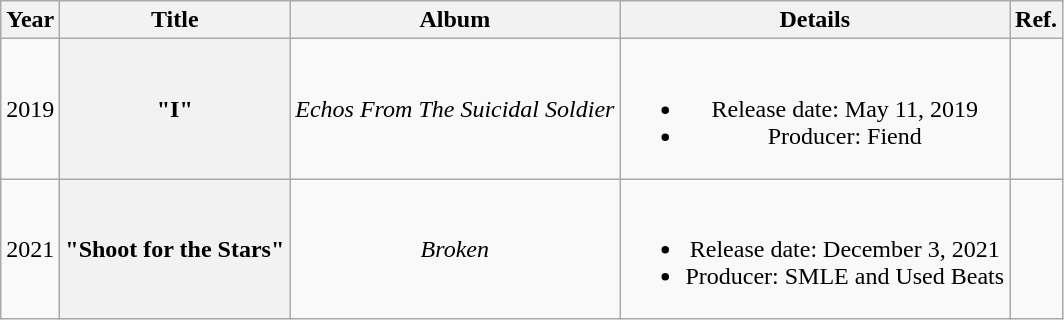<table class="wikitable plainrowheaders" style="text-align:center;">
<tr>
<th scope="col">Year</th>
<th scope="col">Title</th>
<th scope="col">Album</th>
<th scope="col">Details</th>
<th scope="col">Ref.</th>
</tr>
<tr>
<td>2019</td>
<th scope="row">"I" </th>
<td><em>Echos From The Suicidal Soldier</em></td>
<td><br><ul><li>Release date: May 11, 2019</li><li>Producer: Fiend</li></ul></td>
<td></td>
</tr>
<tr>
<td>2021</td>
<th scope="row">"Shoot for the Stars" </th>
<td><em>Broken</em></td>
<td><br><ul><li>Release date: December 3, 2021</li><li>Producer: SMLE and Used Beats</li></ul></td>
<td></td>
</tr>
</table>
